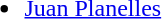<table>
<tr style="vertical-align: top;">
<td><br><ul><li> <a href='#'>Juan Planelles</a></li></ul></td>
</tr>
</table>
